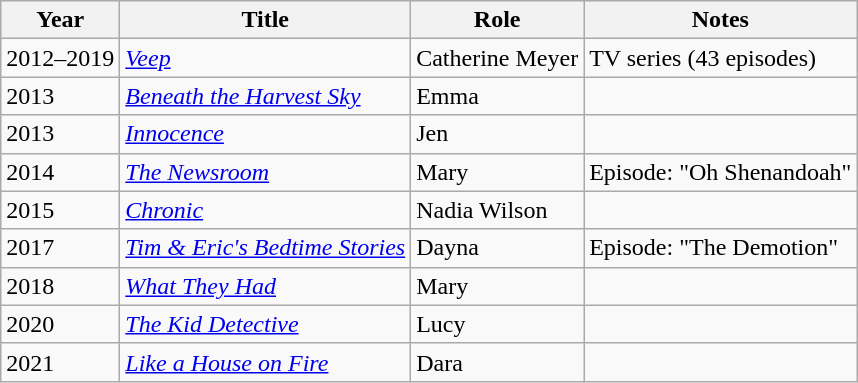<table class="wikitable sortable">
<tr>
<th>Year</th>
<th>Title</th>
<th>Role</th>
<th class="unsortable">Notes</th>
</tr>
<tr>
<td>2012–2019</td>
<td><em><a href='#'>Veep</a></em></td>
<td>Catherine Meyer</td>
<td>TV series (43 episodes)</td>
</tr>
<tr>
<td>2013</td>
<td><em><a href='#'>Beneath the Harvest Sky</a></em></td>
<td>Emma</td>
<td></td>
</tr>
<tr>
<td>2013</td>
<td><em><a href='#'>Innocence</a></em></td>
<td>Jen</td>
<td></td>
</tr>
<tr>
<td>2014</td>
<td><em><a href='#'>The Newsroom</a></em></td>
<td>Mary</td>
<td>Episode: "Oh Shenandoah"</td>
</tr>
<tr>
<td>2015</td>
<td><em><a href='#'>Chronic</a></em></td>
<td>Nadia Wilson</td>
<td></td>
</tr>
<tr>
<td>2017</td>
<td><em><a href='#'>Tim & Eric's Bedtime Stories</a></em></td>
<td>Dayna</td>
<td>Episode: "The Demotion"</td>
</tr>
<tr>
<td>2018</td>
<td><em><a href='#'>What They Had</a></em></td>
<td>Mary</td>
<td></td>
</tr>
<tr>
<td>2020</td>
<td><em><a href='#'>The Kid Detective</a></em></td>
<td>Lucy</td>
<td></td>
</tr>
<tr>
<td>2021</td>
<td><em><a href='#'>Like a House on Fire</a></em></td>
<td>Dara</td>
<td></td>
</tr>
</table>
